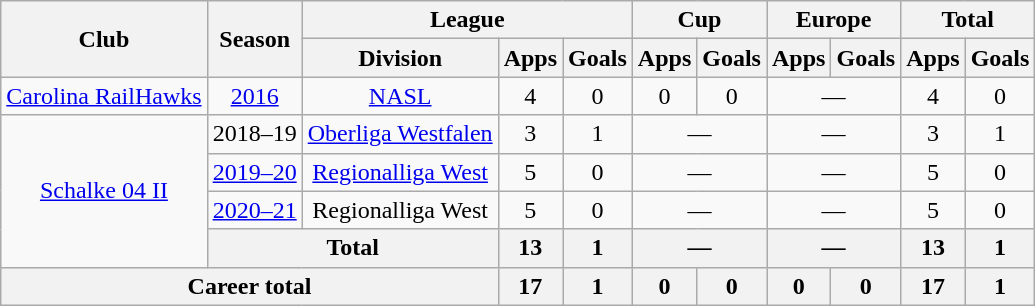<table class="wikitable" style="text-align:center">
<tr>
<th rowspan="2">Club</th>
<th rowspan="2">Season</th>
<th colspan="3">League</th>
<th colspan="2">Cup</th>
<th colspan="2">Europe</th>
<th colspan="2">Total</th>
</tr>
<tr>
<th>Division</th>
<th>Apps</th>
<th>Goals</th>
<th>Apps</th>
<th>Goals</th>
<th>Apps</th>
<th>Goals</th>
<th>Apps</th>
<th>Goals</th>
</tr>
<tr>
<td><a href='#'>Carolina RailHawks</a></td>
<td><a href='#'>2016</a></td>
<td><a href='#'>NASL</a></td>
<td>4</td>
<td>0</td>
<td>0</td>
<td>0</td>
<td colspan="2">—</td>
<td>4</td>
<td>0</td>
</tr>
<tr>
<td rowspan="4"><a href='#'>Schalke 04 II</a></td>
<td>2018–19</td>
<td><a href='#'>Oberliga Westfalen</a></td>
<td>3</td>
<td>1</td>
<td colspan="2">—</td>
<td colspan="2">—</td>
<td>3</td>
<td>1</td>
</tr>
<tr>
<td><a href='#'>2019–20</a></td>
<td><a href='#'>Regionalliga West</a></td>
<td>5</td>
<td>0</td>
<td colspan="2">—</td>
<td colspan="2">—</td>
<td>5</td>
<td>0</td>
</tr>
<tr>
<td><a href='#'>2020–21</a></td>
<td>Regionalliga West</td>
<td>5</td>
<td>0</td>
<td colspan="2">—</td>
<td colspan="2">—</td>
<td>5</td>
<td>0</td>
</tr>
<tr>
<th colspan=2>Total</th>
<th>13</th>
<th>1</th>
<th colspan="2">—</th>
<th colspan="2">—</th>
<th>13</th>
<th>1</th>
</tr>
<tr>
<th colspan="3">Career total</th>
<th>17</th>
<th>1</th>
<th>0</th>
<th>0</th>
<th>0</th>
<th>0</th>
<th>17</th>
<th>1</th>
</tr>
</table>
